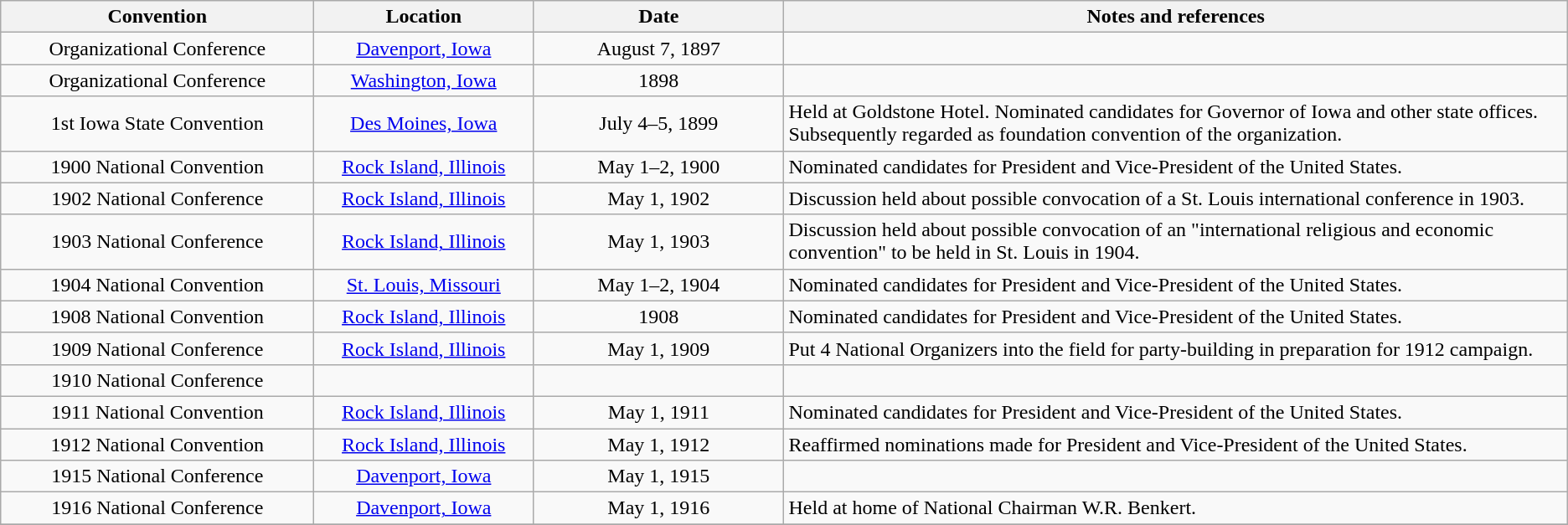<table class="wikitable" border="1">
<tr>
<th width=20%>Convention</th>
<th width=14%>Location</th>
<th width=16%>Date</th>
<th>Notes and references</th>
</tr>
<tr>
<td align="center">Organizational Conference</td>
<td align="center"><a href='#'>Davenport, Iowa</a></td>
<td align="center">August 7, 1897</td>
<td></td>
</tr>
<tr>
<td align="center">Organizational Conference</td>
<td align="center"><a href='#'>Washington, Iowa</a></td>
<td align="center">1898</td>
<td></td>
</tr>
<tr>
<td align="center">1st Iowa State Convention</td>
<td align="center"><a href='#'>Des Moines, Iowa</a></td>
<td align="center">July 4–5, 1899</td>
<td>Held at Goldstone Hotel. Nominated candidates for Governor of Iowa and other state offices. Subsequently regarded as foundation convention of the organization.</td>
</tr>
<tr>
<td align="center">1900 National Convention</td>
<td align="center"><a href='#'>Rock Island, Illinois</a></td>
<td align="center">May 1–2, 1900</td>
<td>Nominated candidates for President and Vice-President of the United States.</td>
</tr>
<tr>
<td align="center">1902 National Conference</td>
<td align="center"><a href='#'>Rock Island, Illinois</a></td>
<td align="center">May 1, 1902</td>
<td>Discussion held about possible convocation of a St. Louis international conference in 1903.</td>
</tr>
<tr>
<td align="center">1903 National Conference</td>
<td align="center"><a href='#'>Rock Island, Illinois</a></td>
<td align="center">May 1, 1903</td>
<td>Discussion held about possible convocation of an "international religious and economic convention" to be held in St. Louis in 1904.</td>
</tr>
<tr>
<td align="center">1904 National Convention</td>
<td align="center"><a href='#'>St. Louis, Missouri</a></td>
<td align="center">May 1–2, 1904</td>
<td>Nominated candidates for President and Vice-President of the United States.</td>
</tr>
<tr>
<td align="center">1908 National Convention</td>
<td align="center"><a href='#'>Rock Island, Illinois</a></td>
<td align="center">1908</td>
<td>Nominated candidates for President and Vice-President of the United States.</td>
</tr>
<tr>
<td align="center">1909 National Conference</td>
<td align="center"><a href='#'>Rock Island, Illinois</a></td>
<td align="center">May 1, 1909</td>
<td>Put 4 National Organizers into the field for party-building in preparation for 1912 campaign.</td>
</tr>
<tr>
<td align="center">1910 National Conference</td>
<td align="center"></td>
<td align="center"></td>
<td></td>
</tr>
<tr>
<td align="center">1911 National Convention</td>
<td align="center"><a href='#'>Rock Island, Illinois</a></td>
<td align="center">May 1, 1911</td>
<td>Nominated candidates for President and Vice-President of the United States.</td>
</tr>
<tr>
<td align="center">1912 National Convention</td>
<td align="center"><a href='#'>Rock Island, Illinois</a></td>
<td align="center">May 1, 1912</td>
<td>Reaffirmed nominations made for President and Vice-President of the United States.</td>
</tr>
<tr>
<td align="center">1915 National Conference</td>
<td align="center"><a href='#'>Davenport, Iowa</a></td>
<td align="center">May 1, 1915</td>
<td></td>
</tr>
<tr>
<td align="center">1916 National Conference</td>
<td align="center"><a href='#'>Davenport, Iowa</a></td>
<td align="center">May 1, 1916</td>
<td>Held at home of National Chairman W.R. Benkert.</td>
</tr>
<tr>
</tr>
</table>
